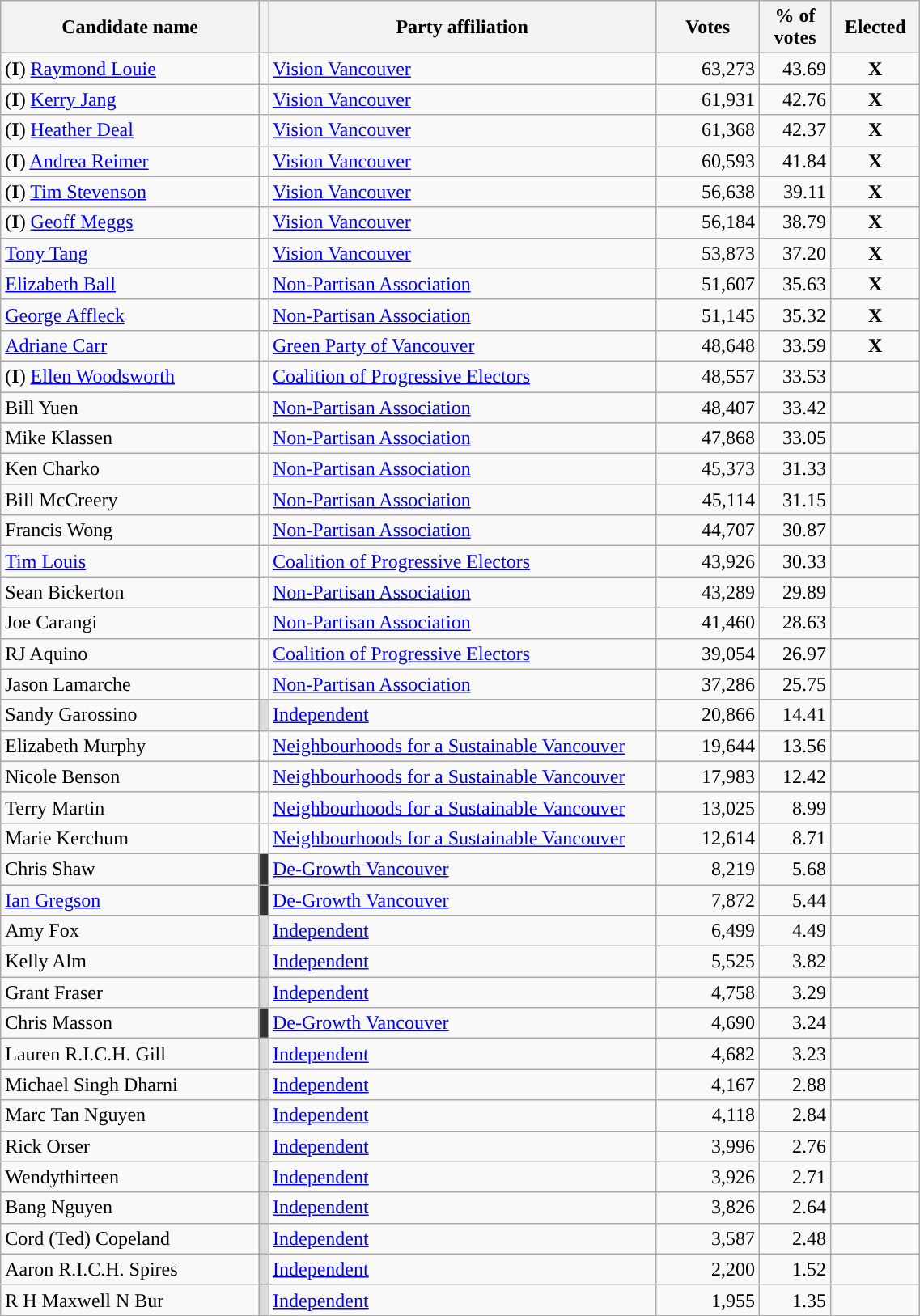<table class="wikitable sortable" style="width: 60%;">
<tr>
<th style="width:20%;">Candidate name</th>
<th style="width:0.05%;" class="unsortable"></th>
<th style="width:30%;">Party affiliation</th>
<th style="width:8%;">Votes</th>
<th style="width:5%;">% of votes</th>
<th style="width:5%;">Elected</th>
</tr>
<tr>
<td data-sort-value="Louie, Raymond">(<strong>I</strong>) <a href='#'>Raymond Louie</a></td>
<td style="background:"></td>
<td><a href='#'>Vision Vancouver</a></td>
<td style="text-align: right;">63,273</td>
<td style="text-align: right;">43.69</td>
<td style="text-align: center;"><strong>X</strong></td>
</tr>
<tr>
<td data-sort-value="Jang, Kerry">(<strong>I</strong>) <a href='#'>Kerry Jang</a></td>
<td style="background:"></td>
<td><a href='#'>Vision Vancouver</a></td>
<td style="text-align: right;">61,931</td>
<td style="text-align: right;">42.76</td>
<td style="text-align: center;"><strong>X</strong></td>
</tr>
<tr>
<td data-sort-value="Deal, Heather">(<strong>I</strong>) <a href='#'>Heather Deal</a></td>
<td style="background:"></td>
<td><a href='#'>Vision Vancouver</a></td>
<td style="text-align: right;">61,368</td>
<td style="text-align: right;">42.37</td>
<td style="text-align: center;"><strong>X</strong></td>
</tr>
<tr>
<td data-sort-value="Reimer, Andrea">(<strong>I</strong>) <a href='#'>Andrea Reimer</a></td>
<td style="background:"></td>
<td><a href='#'>Vision Vancouver</a></td>
<td style="text-align: right;">60,593</td>
<td style="text-align: right;">41.84</td>
<td style="text-align: center;"><strong>X</strong></td>
</tr>
<tr>
<td data-sort-value="Stevenson, Tim">(<strong>I</strong>) <a href='#'>Tim Stevenson</a></td>
<td style="background:"></td>
<td><a href='#'>Vision Vancouver</a></td>
<td style="text-align: right;">56,638</td>
<td style="text-align: right;">39.11</td>
<td style="text-align: center;"><strong>X</strong></td>
</tr>
<tr>
<td data-sort-value="Meggs, Geoff">(<strong>I</strong>) <a href='#'>Geoff Meggs</a></td>
<td style="background:"></td>
<td><a href='#'>Vision Vancouver</a></td>
<td style="text-align: right;">56,184</td>
<td style="text-align: right;">38.79</td>
<td style="text-align: center;"><strong>X</strong></td>
</tr>
<tr>
<td data-sort-value="Tang, Tony"><a href='#'>Tony Tang</a></td>
<td style="background:"></td>
<td><a href='#'>Vision Vancouver</a></td>
<td style="text-align: right;">53,873</td>
<td style="text-align: right;">37.20</td>
<td style="text-align: center;"><strong>X</strong></td>
</tr>
<tr>
<td data-sort-value="Ball, Elizabeth"><a href='#'>Elizabeth Ball</a></td>
<td style="background:"></td>
<td><a href='#'>Non-Partisan Association</a></td>
<td style="text-align: right;">51,607</td>
<td style="text-align: right;">35.63</td>
<td style="text-align: center;"><strong>X</strong></td>
</tr>
<tr>
<td data-sort-value="Affleck, George"><a href='#'>George Affleck</a></td>
<td style="background:"></td>
<td><a href='#'>Non-Partisan Association</a></td>
<td style="text-align: right;">51,145</td>
<td style="text-align: right;">35.32</td>
<td style="text-align: center;"><strong>X</strong></td>
</tr>
<tr>
<td data-sort-value="Carr, Adriane"><a href='#'>Adriane Carr</a></td>
<td style="background:"></td>
<td><a href='#'>Green Party of Vancouver</a></td>
<td style="text-align: right;">48,648</td>
<td style="text-align: right;">33.59</td>
<td style="text-align: center;"><strong>X</strong></td>
</tr>
<tr>
<td data-sort-value="Woodsworth, Ellen">(<strong>I</strong>) <a href='#'>Ellen Woodsworth</a></td>
<td style="background:"></td>
<td><a href='#'>Coalition of Progressive Electors</a></td>
<td style="text-align: right;">48,557</td>
<td style="text-align: right;">33.53</td>
<td></td>
</tr>
<tr>
<td data-sort-value="Yuen, Bill">Bill Yuen</td>
<td style="background:"></td>
<td><a href='#'>Non-Partisan Association</a></td>
<td style="text-align: right;">48,407</td>
<td style="text-align: right;">33.42</td>
<td></td>
</tr>
<tr>
<td data-sort-value="Klassen, Mike">Mike Klassen</td>
<td style="background:"></td>
<td><a href='#'>Non-Partisan Association</a></td>
<td style="text-align: right;">47,868</td>
<td style="text-align: right;">33.05</td>
<td></td>
</tr>
<tr>
<td data-sort-value="Charko, Ken">Ken Charko</td>
<td style="background:"></td>
<td><a href='#'>Non-Partisan Association</a></td>
<td style="text-align: right;">45,373</td>
<td style="text-align: right;">31.33</td>
<td></td>
</tr>
<tr>
<td data-sort-value="McCreery, Bill">Bill McCreery</td>
<td style="background:"></td>
<td><a href='#'>Non-Partisan Association</a></td>
<td style="text-align: right;">45,114</td>
<td style="text-align: right;">31.15</td>
<td></td>
</tr>
<tr>
<td data-sort-value="Wong, Francis">Francis Wong</td>
<td style="background:"></td>
<td><a href='#'>Non-Partisan Association</a></td>
<td style="text-align: right;">44,707</td>
<td style="text-align: right;">30.87</td>
<td></td>
</tr>
<tr>
<td data-sort-value="Louis, Tim"><a href='#'>Tim Louis</a></td>
<td style="background:"></td>
<td><a href='#'>Coalition of Progressive Electors</a></td>
<td style="text-align: right;">43,926</td>
<td style="text-align: right;">30.33</td>
<td></td>
</tr>
<tr>
<td data-sort-value="Bickerton, Sean">Sean Bickerton</td>
<td style="background:"></td>
<td><a href='#'>Non-Partisan Association</a></td>
<td style="text-align: right;">43,289</td>
<td style="text-align: right;">29.89</td>
<td></td>
</tr>
<tr>
<td data-sort-value="Carangi, Joe">Joe Carangi</td>
<td style="background:"></td>
<td><a href='#'>Non-Partisan Association</a></td>
<td style="text-align: right;">41,460</td>
<td style="text-align: right;">28.63</td>
<td></td>
</tr>
<tr>
<td data-sort-value="Aquino, RJ">RJ Aquino</td>
<td style="background:"></td>
<td><a href='#'>Coalition of Progressive Electors</a></td>
<td style="text-align: right;">39,054</td>
<td style="text-align: right;">26.97</td>
<td></td>
</tr>
<tr>
<td data-sort-value="Lamarche, Jason">Jason Lamarche</td>
<td style="background:"></td>
<td><a href='#'>Non-Partisan Association</a></td>
<td style="text-align: right;">37,286</td>
<td style="text-align: right;">25.75</td>
<td></td>
</tr>
<tr>
<td data-sort-value="Garossino, Sandy">Sandy Garossino</td>
<td style="background:gainsboro;"></td>
<td><a href='#'>Independent</a></td>
<td style="text-align: right;">20,866</td>
<td style="text-align: right;">14.41</td>
<td></td>
</tr>
<tr>
<td data-sort-value="Murphy, Elizabeth">Elizabeth Murphy</td>
<td style="background:"></td>
<td><a href='#'>Neighbourhoods for a Sustainable Vancouver</a></td>
<td style="text-align: right;">19,644</td>
<td style="text-align: right;">13.56</td>
<td></td>
</tr>
<tr>
<td data-sort-value="Benson, Nicole">Nicole Benson</td>
<td style="background:"></td>
<td><a href='#'>Neighbourhoods for a Sustainable Vancouver</a></td>
<td style="text-align: right;">17,983</td>
<td style="text-align: right;">12.42</td>
<td></td>
</tr>
<tr>
<td data-sort-value="Martin, Terry">Terry Martin</td>
<td style="background:"></td>
<td><a href='#'>Neighbourhoods for a Sustainable Vancouver</a></td>
<td style="text-align: right;">13,025</td>
<td style="text-align: right;">8.99</td>
<td></td>
</tr>
<tr>
<td data-sort-value="Kerchum, Marie">Marie Kerchum</td>
<td style="background:"></td>
<td><a href='#'>Neighbourhoods for a Sustainable Vancouver</a></td>
<td style="text-align: right;">12,614</td>
<td style="text-align: right;">8.71</td>
<td></td>
</tr>
<tr>
<td data-sort-value="Shaw, Chris">Chris Shaw</td>
<td style="background:#333333;"></td>
<td><a href='#'>De-Growth Vancouver</a></td>
<td style="text-align: right;">8,219</td>
<td style="text-align: right;">5.68</td>
<td></td>
</tr>
<tr>
<td data-sort-value="Gregson, Ian"><a href='#'>Ian Gregson</a></td>
<td style="background:#333333;"></td>
<td><a href='#'>De-Growth Vancouver</a></td>
<td style="text-align: right;">7,872</td>
<td style="text-align: right;">5.44</td>
<td></td>
</tr>
<tr>
<td data-sort-value="Fox, Amy">Amy Fox</td>
<td style="background:gainsboro;"></td>
<td><a href='#'>Independent</a></td>
<td style="text-align: right;">6,499</td>
<td style="text-align: right;">4.49</td>
<td></td>
</tr>
<tr>
<td data-sort-value="Alm, Kelly">Kelly Alm</td>
<td style="background:gainsboro;"></td>
<td><a href='#'>Independent</a></td>
<td style="text-align: right;">5,525</td>
<td style="text-align: right;">3.82</td>
<td></td>
</tr>
<tr>
<td data-sort-value="Fraser, Grant">Grant Fraser</td>
<td style="background:gainsboro;"></td>
<td><a href='#'>Independent</a></td>
<td style="text-align: right;">4,758</td>
<td style="text-align: right;">3.29</td>
<td></td>
</tr>
<tr>
<td data-sort-value="Masson, Chris">Chris Masson</td>
<td style="background:#333333;"></td>
<td><a href='#'>De-Growth Vancouver</a></td>
<td style="text-align: right;">4,690</td>
<td style="text-align: right;">3.24</td>
<td></td>
</tr>
<tr>
<td data-sort-value="Gill, Lauren R.I.C.H.">Lauren R.I.C.H. Gill</td>
<td style="background:gainsboro;"></td>
<td><a href='#'>Independent</a></td>
<td style="text-align: right;">4,682</td>
<td style="text-align: right;">3.23</td>
<td></td>
</tr>
<tr>
<td data-sort-value="Dharni, Michael Singh">Michael Singh Dharni</td>
<td style="background:gainsboro;"></td>
<td><a href='#'>Independent</a></td>
<td style="text-align: right;">4,167</td>
<td style="text-align: right;">2.88</td>
<td></td>
</tr>
<tr>
<td data-sort-value="Nguyen, Marc Tan">Marc Tan Nguyen</td>
<td style="background:gainsboro;"></td>
<td><a href='#'>Independent</a></td>
<td style="text-align: right;">4,118</td>
<td style="text-align: right;">2.84</td>
<td></td>
</tr>
<tr>
<td data-sort-value="Orser, Rick">Rick Orser</td>
<td style="background:gainsboro;"></td>
<td><a href='#'>Independent</a></td>
<td style="text-align: right;">3,996</td>
<td style="text-align: right;">2.76</td>
<td></td>
</tr>
<tr>
<td>Wendythirteen</td>
<td style="background:gainsboro;"></td>
<td><a href='#'>Independent</a></td>
<td style="text-align: right;">3,926</td>
<td style="text-align: right;">2.71</td>
<td></td>
</tr>
<tr>
<td data-sort-value="Nguyen, Bang">Bang Nguyen</td>
<td style="background:gainsboro;"></td>
<td><a href='#'>Independent</a></td>
<td style="text-align: right;">3,826</td>
<td style="text-align: right;">2.64</td>
<td></td>
</tr>
<tr>
<td data-sort-value="Copeland, Cord (Ted)">Cord (Ted) Copeland</td>
<td style="background:gainsboro;"></td>
<td><a href='#'>Independent</a></td>
<td style="text-align: right;">3,587</td>
<td style="text-align: right;">2.48</td>
<td></td>
</tr>
<tr>
<td data-sort-value="Spires, Aaron R.I.C.H.">Aaron R.I.C.H. Spires</td>
<td style="background:gainsboro;"></td>
<td><a href='#'>Independent</a></td>
<td style="text-align: right;">2,200</td>
<td style="text-align: right;">1.52</td>
<td></td>
</tr>
<tr>
<td data-sort-value="Maxwell N Bur, R H">R H Maxwell N Bur</td>
<td style="background:gainsboro;"></td>
<td><a href='#'>Independent</a></td>
<td style="text-align: right;">1,955</td>
<td style="text-align: right;">1.35</td>
<td></td>
</tr>
</table>
